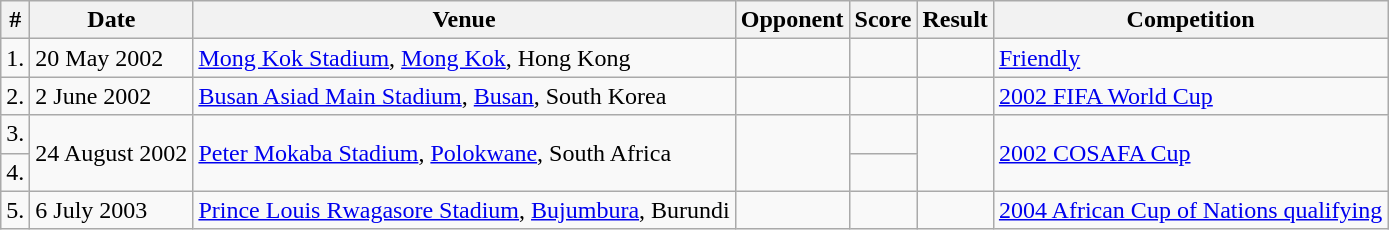<table class="wikitable sortable" style="font-size:100%">
<tr>
<th>#</th>
<th>Date</th>
<th>Venue</th>
<th>Opponent</th>
<th>Score</th>
<th>Result</th>
<th>Competition</th>
</tr>
<tr>
<td>1.</td>
<td>20 May 2002</td>
<td><a href='#'>Mong Kok Stadium</a>, <a href='#'>Mong Kok</a>, Hong Kong</td>
<td></td>
<td></td>
<td></td>
<td><a href='#'>Friendly</a></td>
</tr>
<tr>
<td>2.</td>
<td>2 June 2002</td>
<td><a href='#'>Busan Asiad Main Stadium</a>, <a href='#'>Busan</a>, South Korea</td>
<td></td>
<td></td>
<td></td>
<td><a href='#'>2002 FIFA World Cup</a></td>
</tr>
<tr>
<td>3.</td>
<td rowspan=2>24 August 2002</td>
<td rowspan=2><a href='#'>Peter Mokaba Stadium</a>, <a href='#'>Polokwane</a>, South Africa</td>
<td rowspan=2></td>
<td></td>
<td rowspan=2></td>
<td rowspan=2><a href='#'>2002 COSAFA Cup</a></td>
</tr>
<tr>
<td>4.</td>
<td></td>
</tr>
<tr>
<td>5.</td>
<td>6 July 2003</td>
<td><a href='#'>Prince Louis Rwagasore Stadium</a>, <a href='#'>Bujumbura</a>, Burundi</td>
<td></td>
<td></td>
<td></td>
<td><a href='#'>2004 African Cup of Nations qualifying</a></td>
</tr>
</table>
